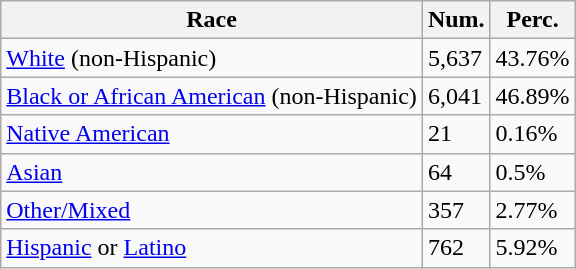<table class="wikitable">
<tr>
<th>Race</th>
<th>Num.</th>
<th>Perc.</th>
</tr>
<tr>
<td><a href='#'>White</a> (non-Hispanic)</td>
<td>5,637</td>
<td>43.76%</td>
</tr>
<tr>
<td><a href='#'>Black or African American</a> (non-Hispanic)</td>
<td>6,041</td>
<td>46.89%</td>
</tr>
<tr>
<td><a href='#'>Native American</a></td>
<td>21</td>
<td>0.16%</td>
</tr>
<tr>
<td><a href='#'>Asian</a></td>
<td>64</td>
<td>0.5%</td>
</tr>
<tr>
<td><a href='#'>Other/Mixed</a></td>
<td>357</td>
<td>2.77%</td>
</tr>
<tr>
<td><a href='#'>Hispanic</a> or <a href='#'>Latino</a></td>
<td>762</td>
<td>5.92%</td>
</tr>
</table>
